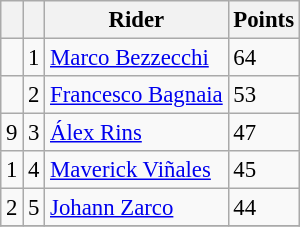<table class="wikitable" style="font-size: 95%;">
<tr>
<th></th>
<th></th>
<th>Rider</th>
<th>Points</th>
</tr>
<tr>
<td></td>
<td align=center>1</td>
<td> <a href='#'>Marco Bezzecchi</a></td>
<td align=left>64</td>
</tr>
<tr>
<td></td>
<td align=center>2</td>
<td> <a href='#'>Francesco Bagnaia</a></td>
<td align=left>53</td>
</tr>
<tr>
<td> 9</td>
<td align=center>3</td>
<td> <a href='#'>Álex Rins</a></td>
<td align=left>47</td>
</tr>
<tr>
<td> 1</td>
<td align=center>4</td>
<td> <a href='#'>Maverick Viñales</a></td>
<td align=left>45</td>
</tr>
<tr>
<td> 2</td>
<td align=center>5</td>
<td> <a href='#'>Johann Zarco</a></td>
<td align=left>44</td>
</tr>
<tr>
</tr>
</table>
